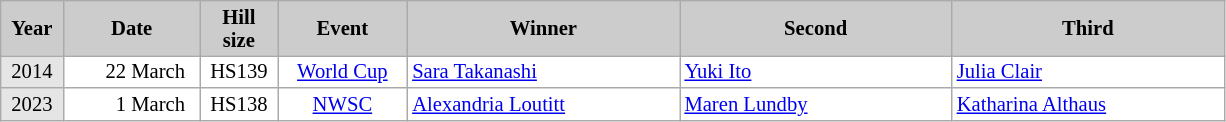<table class="wikitable plainrowheaders" style="background:#fff; font-size:86%; line-height:15px; border:grey solid 1px; border-collapse:collapse;">
<tr style="background:#ccc; text-align:center;">
<th style="background:#ccc;" width="35">Year</th>
<th style="background:#ccc;" width="85">Date</th>
<th style="background:#ccc;" width="45">Hill size</th>
<th style="background:#ccc;" width="80">Event</th>
<th style="background:#ccc;" width="175">Winner</th>
<th style="background:#ccc;" width="175">Second</th>
<th style="background:#ccc;" width="175">Third</th>
</tr>
<tr>
<td align=center bgcolor=#E5E5E5>2014</td>
<td align=right>22 March  </td>
<td align=center>HS139</td>
<td align=center><a href='#'>World Cup</a></td>
<td> <a href='#'>Sara Takanashi</a></td>
<td> <a href='#'>Yuki Ito</a></td>
<td> <a href='#'>Julia Clair</a></td>
</tr>
<tr>
<td align=center bgcolor=#E5E5E5>2023</td>
<td align=right>1 March  </td>
<td align=center>HS138</td>
<td align=center><a href='#'>NWSC</a></td>
<td> <a href='#'>Alexandria Loutitt</a></td>
<td> <a href='#'>Maren Lundby</a></td>
<td> <a href='#'>Katharina Althaus</a></td>
</tr>
</table>
